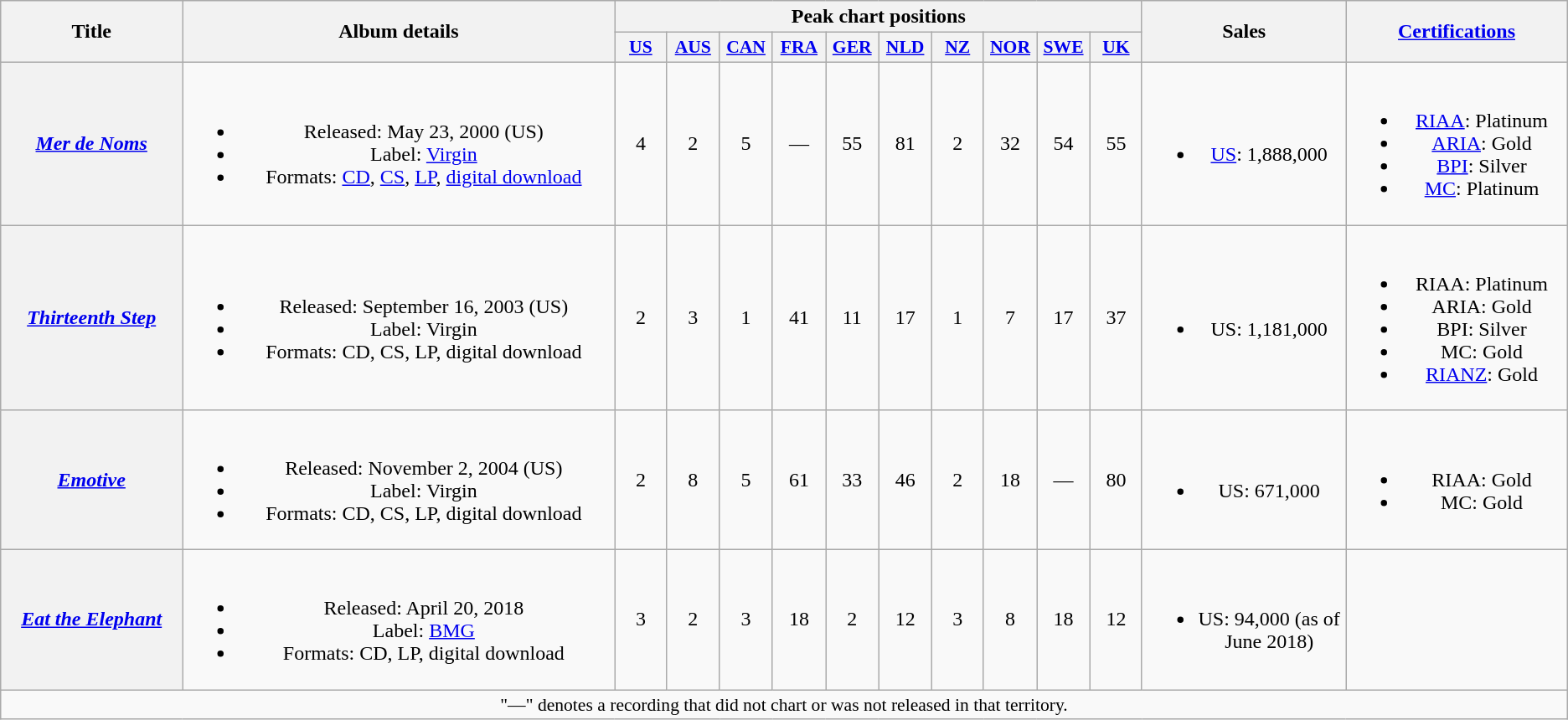<table class="wikitable plainrowheaders" style="text-align:center;">
<tr>
<th scope="col" rowspan="2" style="width:9em;">Title</th>
<th scope="col" rowspan="2" style="width:22.5em;">Album details</th>
<th scope="col" colspan="10">Peak chart positions</th>
<th scope="col" rowspan="2" style="width:10em;">Sales</th>
<th scope="col" rowspan="2" style="width:11em;"><a href='#'>Certifications</a></th>
</tr>
<tr>
<th scope="col" style="width:2.5em;font-size:90%;"><a href='#'>US</a><br></th>
<th scope="col" style="width:2.5em;font-size:90%;"><a href='#'>AUS</a><br></th>
<th scope="col" style="width:2.5em;font-size:90%;"><a href='#'>CAN</a><br></th>
<th scope="col" style="width:2.5em;font-size:90%;"><a href='#'>FRA</a><br></th>
<th scope="col" style="width:2.5em;font-size:90%;"><a href='#'>GER</a><br></th>
<th scope="col" style="width:2.5em;font-size:90%;"><a href='#'>NLD</a><br></th>
<th scope="col" style="width:2.5em;font-size:90%;"><a href='#'>NZ</a><br></th>
<th scope="col" style="width:2.5em;font-size:90%;"><a href='#'>NOR</a><br></th>
<th scope="col" style="width:2.5em;font-size:90%;"><a href='#'>SWE</a><br></th>
<th scope="col" style="width:2.5em;font-size:90%;"><a href='#'>UK</a><br></th>
</tr>
<tr>
<th scope="row"><em><a href='#'>Mer de Noms</a></em></th>
<td><br><ul><li>Released: May 23, 2000 <span>(US)</span></li><li>Label: <a href='#'>Virgin</a></li><li>Formats: <a href='#'>CD</a>, <a href='#'>CS</a>, <a href='#'>LP</a>, <a href='#'>digital download</a></li></ul></td>
<td>4</td>
<td>2</td>
<td>5</td>
<td>—</td>
<td>55</td>
<td>81</td>
<td>2</td>
<td>32</td>
<td>54</td>
<td>55</td>
<td><br><ul><li><a href='#'>US</a>: 1,888,000</li></ul></td>
<td><br><ul><li><a href='#'>RIAA</a>: Platinum</li><li><a href='#'>ARIA</a>: Gold</li><li><a href='#'>BPI</a>: Silver</li><li><a href='#'>MC</a>: Platinum</li></ul></td>
</tr>
<tr>
<th scope="row"><em><a href='#'>Thirteenth Step</a></em></th>
<td><br><ul><li>Released: September 16, 2003 <span>(US)</span></li><li>Label: Virgin</li><li>Formats: CD, CS, LP, digital download</li></ul></td>
<td>2</td>
<td>3</td>
<td>1</td>
<td>41</td>
<td>11</td>
<td>17</td>
<td>1</td>
<td>7</td>
<td>17</td>
<td>37</td>
<td><br><ul><li>US: 1,181,000</li></ul></td>
<td><br><ul><li>RIAA: Platinum</li><li>ARIA: Gold</li><li>BPI: Silver</li><li>MC: Gold</li><li><a href='#'>RIANZ</a>: Gold</li></ul></td>
</tr>
<tr>
<th scope="row"><em><a href='#'>Emotive</a></em></th>
<td><br><ul><li>Released: November 2, 2004 <span>(US)</span></li><li>Label: Virgin</li><li>Formats: CD, CS, LP, digital download</li></ul></td>
<td>2</td>
<td>8</td>
<td>5</td>
<td>61</td>
<td>33</td>
<td>46</td>
<td>2</td>
<td>18</td>
<td>—</td>
<td>80</td>
<td><br><ul><li>US: 671,000</li></ul></td>
<td><br><ul><li>RIAA: Gold</li><li>MC: Gold</li></ul></td>
</tr>
<tr>
<th scope="row"><em><a href='#'>Eat the Elephant</a></em></th>
<td><br><ul><li>Released: April 20, 2018</li><li>Label: <a href='#'>BMG</a></li><li>Formats: CD, LP, digital download</li></ul></td>
<td>3</td>
<td>2</td>
<td>3</td>
<td>18</td>
<td>2</td>
<td>12</td>
<td>3</td>
<td>8</td>
<td>18</td>
<td>12</td>
<td><br><ul><li>US: 94,000 (as of June 2018)</li></ul></td>
<td></td>
</tr>
<tr>
<td colspan="15" style="font-size:90%">"—" denotes a recording that did not chart or was not released in that territory.</td>
</tr>
</table>
